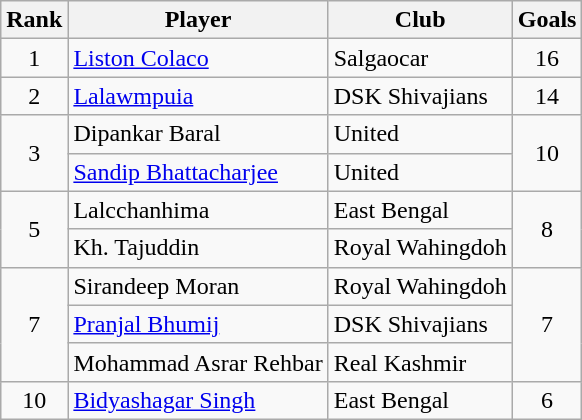<table class="wikitable" style="text-align:center">
<tr>
<th>Rank</th>
<th>Player</th>
<th>Club</th>
<th>Goals</th>
</tr>
<tr>
<td>1</td>
<td align="left"> <a href='#'>Liston Colaco</a></td>
<td align="left">Salgaocar</td>
<td align="center">16</td>
</tr>
<tr>
<td>2</td>
<td align="left"> <a href='#'>Lalawmpuia</a></td>
<td align="left">DSK Shivajians</td>
<td align="center">14</td>
</tr>
<tr>
<td rowspan=2>3</td>
<td align="left"> Dipankar Baral</td>
<td align="left">United</td>
<td align="center" rowspan=2>10</td>
</tr>
<tr>
<td align="left"> <a href='#'>Sandip Bhattacharjee</a></td>
<td align="left">United</td>
</tr>
<tr>
<td rowspan=2>5</td>
<td align="left"> Lalcchanhima</td>
<td align="left">East Bengal</td>
<td align="center" rowspan=2>8</td>
</tr>
<tr>
<td align="left"> Kh. Tajuddin</td>
<td align="left">Royal Wahingdoh</td>
</tr>
<tr>
<td rowspan=3>7</td>
<td align="left"> Sirandeep Moran</td>
<td align="left">Royal Wahingdoh</td>
<td align="center" rowspan=3>7</td>
</tr>
<tr>
<td align="left"> <a href='#'>Pranjal Bhumij</a></td>
<td align="left">DSK Shivajians</td>
</tr>
<tr>
<td align="left"> Mohammad Asrar Rehbar</td>
<td align="left">Real Kashmir</td>
</tr>
<tr>
<td rowspan=1>10</td>
<td align="left"> <a href='#'>Bidyashagar Singh</a></td>
<td align="left">East Bengal</td>
<td align="center" rowspan=2>6</td>
</tr>
</table>
